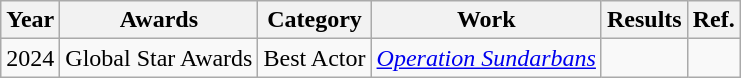<table class="wikitable">
<tr>
<th>Year</th>
<th>Awards</th>
<th>Category</th>
<th>Work</th>
<th>Results</th>
<th>Ref.</th>
</tr>
<tr>
<td>2024</td>
<td>Global Star Awards</td>
<td>Best Actor</td>
<td><em><a href='#'>Operation Sundarbans</a></em></td>
<td></td>
<td></td>
</tr>
</table>
